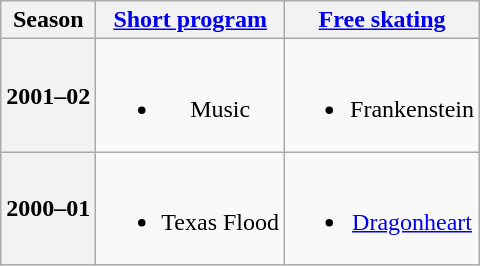<table class=wikitable style=text-align:center>
<tr>
<th>Season</th>
<th><a href='#'>Short program</a></th>
<th><a href='#'>Free skating</a></th>
</tr>
<tr>
<th>2001–02 <br> </th>
<td><br><ul><li>Music <br></li></ul></td>
<td><br><ul><li>Frankenstein <br></li></ul></td>
</tr>
<tr>
<th>2000–01 <br> </th>
<td><br><ul><li>Texas Flood <br></li></ul></td>
<td><br><ul><li><a href='#'>Dragonheart</a> <br></li></ul></td>
</tr>
</table>
